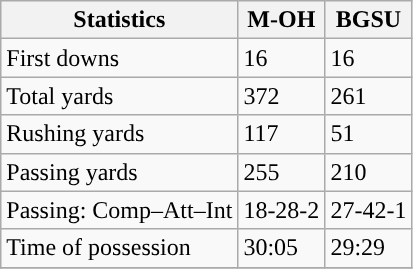<table class="wikitable" style="float: left;">
<tr>
<th>Statistics</th>
<th>M-OH</th>
<th>BGSU</th>
</tr>
<tr>
<td>First downs</td>
<td>16</td>
<td>16</td>
</tr>
<tr>
<td>Total yards</td>
<td>372</td>
<td>261</td>
</tr>
<tr>
<td>Rushing yards</td>
<td>117</td>
<td>51</td>
</tr>
<tr>
<td>Passing yards</td>
<td>255</td>
<td>210</td>
</tr>
<tr>
<td>Passing: Comp–Att–Int</td>
<td>18-28-2</td>
<td>27-42-1</td>
</tr>
<tr>
<td>Time of possession</td>
<td>30:05</td>
<td>29:29</td>
</tr>
<tr>
</tr>
</table>
